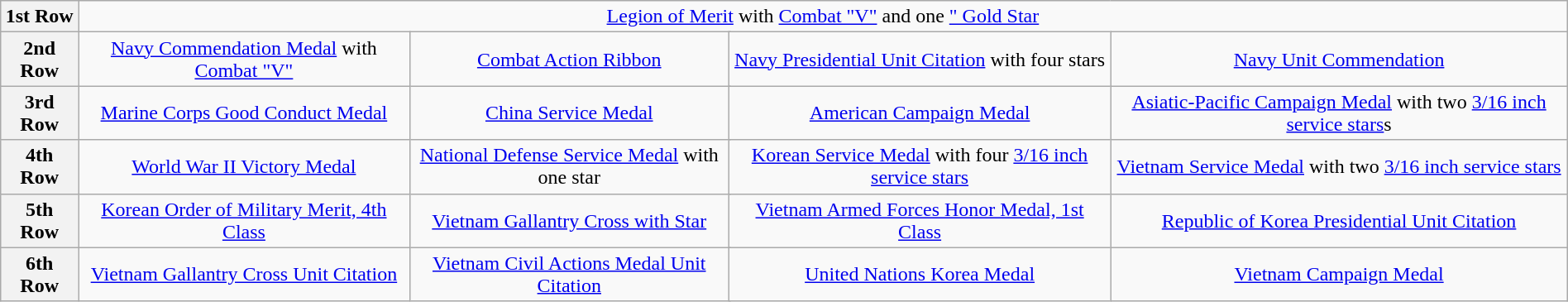<table class="wikitable" style="margin:1em auto; text-align:center;">
<tr>
<th>1st Row</th>
<td colspan="14"><a href='#'>Legion of Merit</a> with <a href='#'>Combat "V"</a> and one <a href='#'>" Gold Star</a></td>
</tr>
<tr>
<th>2nd Row</th>
<td colspan="4"><a href='#'>Navy Commendation Medal</a> with <a href='#'>Combat "V"</a></td>
<td colspan="4"><a href='#'>Combat Action Ribbon</a></td>
<td colspan="4"><a href='#'>Navy Presidential Unit Citation</a> with four stars</td>
<td colspan="4"><a href='#'>Navy Unit Commendation</a></td>
</tr>
<tr>
<th>3rd Row</th>
<td colspan="4"><a href='#'>Marine Corps Good Conduct Medal</a></td>
<td colspan="4"><a href='#'>China Service Medal</a></td>
<td colspan="4"><a href='#'>American Campaign Medal</a></td>
<td colspan="4"><a href='#'>Asiatic-Pacific Campaign Medal</a> with two <a href='#'>3/16 inch service stars</a>s</td>
</tr>
<tr>
<th>4th Row</th>
<td colspan="4"><a href='#'>World War II Victory Medal</a></td>
<td colspan="4"><a href='#'>National Defense Service Medal</a> with one star</td>
<td colspan="4"><a href='#'>Korean Service Medal</a> with four <a href='#'>3/16 inch service stars</a></td>
<td colspan="4"><a href='#'>Vietnam Service Medal</a> with two <a href='#'>3/16 inch service stars</a></td>
</tr>
<tr>
<th>5th Row</th>
<td colspan="4"><a href='#'>Korean Order of Military Merit, 4th Class</a></td>
<td colspan="4"><a href='#'>Vietnam Gallantry Cross with Star</a></td>
<td colspan="4"><a href='#'>Vietnam Armed Forces Honor Medal, 1st Class</a></td>
<td colspan="4"><a href='#'>Republic of Korea Presidential Unit Citation</a></td>
</tr>
<tr>
<th>6th Row</th>
<td colspan="4"><a href='#'>Vietnam Gallantry Cross Unit Citation</a></td>
<td colspan="4"><a href='#'>Vietnam Civil Actions Medal Unit Citation</a></td>
<td colspan="4"><a href='#'>United Nations Korea Medal</a></td>
<td colspan="4"><a href='#'>Vietnam Campaign Medal</a></td>
</tr>
</table>
